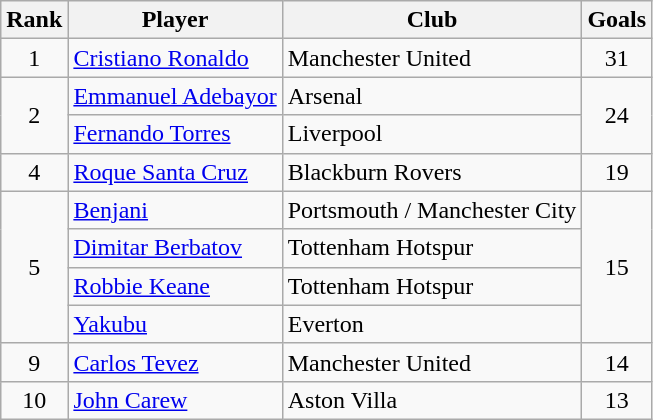<table class="wikitable">
<tr>
<th>Rank</th>
<th>Player</th>
<th>Club</th>
<th>Goals</th>
</tr>
<tr>
<td align=center>1</td>
<td> <a href='#'>Cristiano Ronaldo</a></td>
<td>Manchester United</td>
<td align=center>31</td>
</tr>
<tr>
<td rowspan="2" style="text-align:center;">2</td>
<td> <a href='#'>Emmanuel Adebayor</a></td>
<td>Arsenal</td>
<td rowspan="2" style="text-align:center;">24</td>
</tr>
<tr>
<td> <a href='#'>Fernando Torres</a></td>
<td>Liverpool</td>
</tr>
<tr>
<td align=center>4</td>
<td> <a href='#'>Roque Santa Cruz</a></td>
<td>Blackburn Rovers</td>
<td align=center>19</td>
</tr>
<tr>
<td rowspan="4" style="text-align:center;">5</td>
<td> <a href='#'>Benjani</a></td>
<td>Portsmouth / Manchester City</td>
<td rowspan="4" style="text-align:center;">15</td>
</tr>
<tr>
<td> <a href='#'>Dimitar Berbatov</a></td>
<td>Tottenham Hotspur</td>
</tr>
<tr>
<td> <a href='#'>Robbie Keane</a></td>
<td>Tottenham Hotspur</td>
</tr>
<tr>
<td> <a href='#'>Yakubu</a></td>
<td>Everton</td>
</tr>
<tr>
<td align=center>9</td>
<td> <a href='#'>Carlos Tevez</a></td>
<td>Manchester United</td>
<td align=center>14</td>
</tr>
<tr>
<td align=center>10</td>
<td> <a href='#'>John Carew</a></td>
<td>Aston Villa</td>
<td align=center>13</td>
</tr>
</table>
